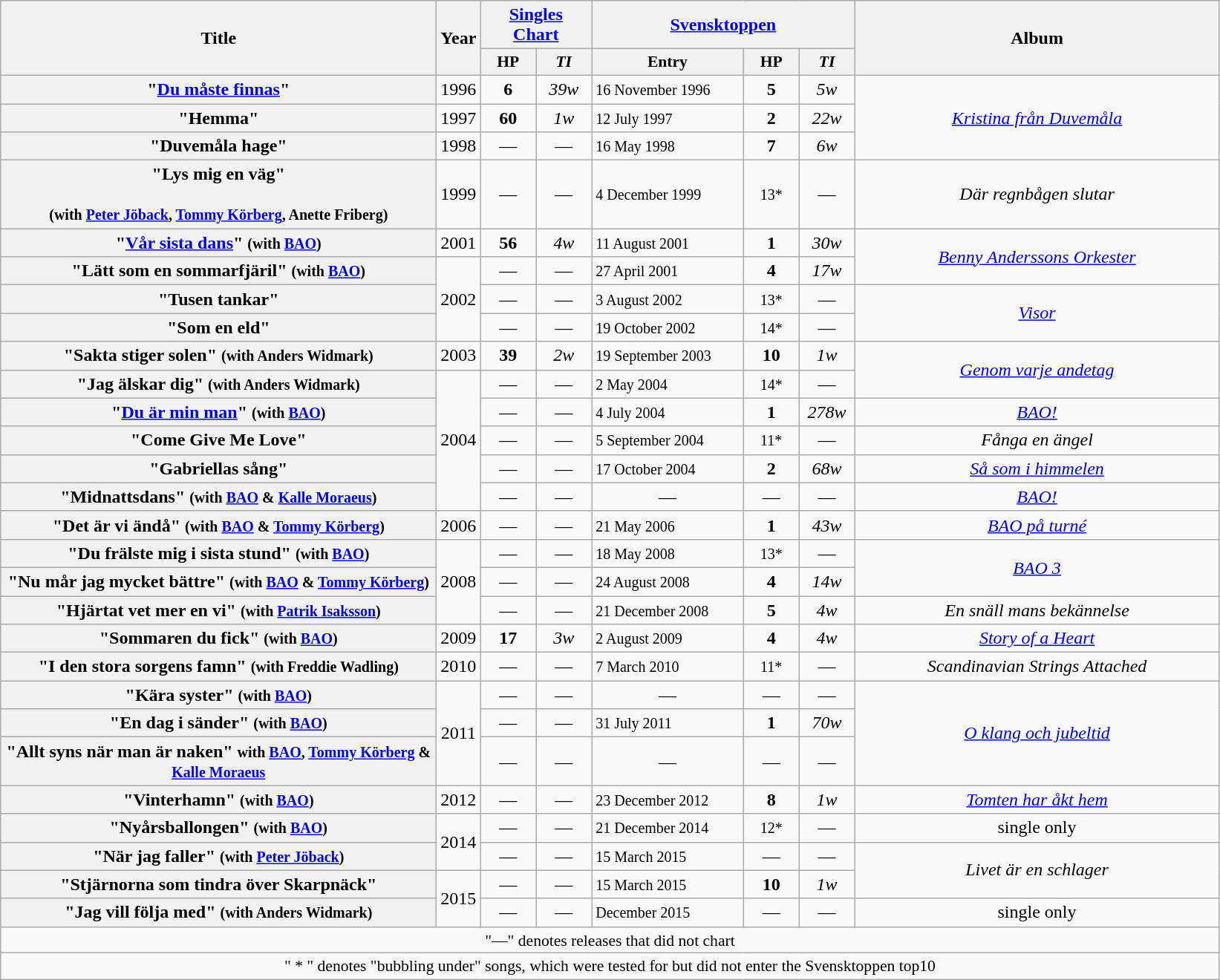<table class="wikitable plainrowheaders" style="text-align:center;" border="1">
<tr>
<th scope="col" rowspan="2" style="width:24em;">Title</th>
<th scope="col" rowspan="2">Year</th>
<th scope="col" colspan="2"><a href='#'>Singles Chart</a></th>
<th scope="col" colspan="3"><a href='#'>Svensktoppen</a></th>
<th scope="col" rowspan="2" style="width:20em;">Album</th>
</tr>
<tr>
<th scope="col" style="width:3em;font-size:90%;"><strong>HP</strong><br></th>
<th scope="col" style="width:3em;font-size:90%;"><em>TI</em><br></th>
<th scope="col" style="width:9em;font-size:90%;">Entry<br></th>
<th scope="col" style="width:3em;font-size:90%;"><strong>HP</strong><br></th>
<th scope="col" style="width:3em;font-size:90%;"><em>TI</em><br></th>
</tr>
<tr>
<th scope="row">"<a href='#'>Du måste finnas</a>"</th>
<td>1996</td>
<td><strong>6</strong></td>
<td><em>39w</em></td>
<td style="text-align:left;"><small>16 November 1996</small></td>
<td><strong>5</strong></td>
<td><em>5w</em></td>
<td rowspan="3"><em><a href='#'>Kristina från Duvemåla</a></em></td>
</tr>
<tr>
<th scope="row">"Hemma"</th>
<td>1997</td>
<td><strong>60</strong></td>
<td><em>1w</em></td>
<td style="text-align:left;"><small>12 July 1997</small></td>
<td><strong>2</strong></td>
<td><em>22w</em></td>
</tr>
<tr>
<th scope="row">"Duvemåla hage"</th>
<td>1998</td>
<td>—</td>
<td>—</td>
<td style="text-align:left;"><small>16 May 1998</small></td>
<td><strong>7</strong></td>
<td><em>6w</em></td>
</tr>
<tr>
<th scope="row">"Lys mig en väg"<br><br><small>(with <a href='#'>Peter Jöback</a>, <a href='#'>Tommy Körberg</a>, Anette Friberg)</small></th>
<td>1999</td>
<td>—</td>
<td>—</td>
<td style="text-align:left;"><small>4 December 1999</small></td>
<td><small>13*</small></td>
<td>—</td>
<td><em>Där regnbågen slutar</em></td>
</tr>
<tr>
<th scope="row">"<a href='#'>Vår sista dans</a>" <small>(with <a href='#'>BAO</a>)</small></th>
<td>2001</td>
<td><strong>56</strong></td>
<td><em>4w</em></td>
<td style="text-align:left;"><small>11 August 2001</small></td>
<td><strong>1</strong></td>
<td><em>30w</em></td>
<td rowspan="2"><em><a href='#'>Benny Anderssons Orkester</a></em></td>
</tr>
<tr>
<th scope="row">"Lätt som en sommarfjäril" <small>(with <a href='#'>BAO</a>)</small></th>
<td rowspan="3">2002</td>
<td>—</td>
<td>—</td>
<td style="text-align:left;"><small>27 April 2001</small></td>
<td><strong>4</strong></td>
<td><em>17w</em></td>
</tr>
<tr>
<th scope="row">"Tusen tankar"</th>
<td>—</td>
<td>—</td>
<td style="text-align:left;"><small>3 August 2002</small></td>
<td><small>13*</small></td>
<td>—</td>
<td rowspan="2"><em><a href='#'>Visor</a></em></td>
</tr>
<tr>
<th scope="row">"Som en eld"</th>
<td>—</td>
<td>—</td>
<td style="text-align:left;"><small>19 October 2002</small></td>
<td><small>14*</small></td>
<td>—</td>
</tr>
<tr>
<th scope="row">"Sakta stiger solen" <small>(with Anders Widmark)</small></th>
<td>2003</td>
<td><strong>39</strong></td>
<td><em>2w</em></td>
<td style="text-align:left;"><small>19 September 2003</small></td>
<td><strong>10</strong></td>
<td><em>1w</em></td>
<td rowspan="2"><em><a href='#'>Genom varje andetag</a></em></td>
</tr>
<tr>
<th scope="row">"Jag älskar dig" <small>(with Anders Widmark)</small></th>
<td rowspan="5">2004</td>
<td>—</td>
<td>—</td>
<td style="text-align:left;"><small>2 May 2004</small></td>
<td><small>14*</small></td>
<td>—</td>
</tr>
<tr>
<th scope="row">"<a href='#'>Du är min man</a>" <small>(with <a href='#'>BAO</a>)</small></th>
<td>—</td>
<td>—</td>
<td style="text-align:left;"><small>4 July 2004</small></td>
<td><strong>1</strong></td>
<td><em>278w</em></td>
<td><em><a href='#'>BAO!</a></em></td>
</tr>
<tr>
<th scope="row">"Come Give Me Love"<br></th>
<td>—</td>
<td>—</td>
<td style="text-align:left;"><small>5 September 2004</small></td>
<td><small>11*</small></td>
<td>—</td>
<td><em>Fånga en ängel</em></td>
</tr>
<tr>
<th scope="row">"Gabriellas sång"<br></th>
<td>—</td>
<td>—</td>
<td style="text-align:left;"><small>17 October 2004</small></td>
<td><strong>2</strong></td>
<td><em>68w</em></td>
<td><em><a href='#'>Så som i himmelen</a></em></td>
</tr>
<tr>
<th scope="row">"Midnattsdans" <small>(with <a href='#'>BAO</a> & <a href='#'>Kalle Moraeus</a>)</small></th>
<td>—</td>
<td>—</td>
<td>—</td>
<td>—</td>
<td>—</td>
<td><em><a href='#'>BAO!</a></em></td>
</tr>
<tr>
<th scope="row">"Det är vi ändå" <small>(with <a href='#'>BAO</a> & <a href='#'>Tommy Körberg</a>)</small></th>
<td>2006</td>
<td>—</td>
<td>—</td>
<td style="text-align:left;"><small>21 May 2006</small></td>
<td><strong>1</strong></td>
<td><em>43w</em></td>
<td><em><a href='#'>BAO på turné</a></em></td>
</tr>
<tr>
<th scope="row">"Du frälste mig i sista stund" <small>(with <a href='#'>BAO</a>)</small></th>
<td rowspan="3">2008</td>
<td>—</td>
<td>—</td>
<td style="text-align:left;"><small>18 May 2008</small></td>
<td><small>13*</small></td>
<td>—</td>
<td rowspan="2"><em><a href='#'>BAO 3</a></em></td>
</tr>
<tr>
<th scope="row">"Nu mår jag mycket bättre" <small>(with <a href='#'>BAO</a> & <a href='#'>Tommy Körberg</a>)</small></th>
<td>—</td>
<td>—</td>
<td style="text-align:left;"><small>24 August 2008</small></td>
<td><strong>4</strong></td>
<td><em>14w</em></td>
</tr>
<tr>
<th scope="row">"Hjärtat vet mer en vi" <small>(with <a href='#'>Patrik Isaksson</a>)</small></th>
<td>—</td>
<td>—</td>
<td style="text-align:left;"><small>21 December 2008</small></td>
<td><strong>5</strong></td>
<td><em>4w</em></td>
<td><em>En snäll mans bekännelse</em></td>
</tr>
<tr>
<th scope="row">"Sommaren du fick" <small>(with <a href='#'>BAO</a>)</small></th>
<td>2009</td>
<td><strong>17</strong></td>
<td><em>3w</em></td>
<td style="text-align:left;"><small>2 August 2009</small></td>
<td><strong>4</strong></td>
<td><em>4w</em></td>
<td><em><a href='#'>Story of a Heart</a></em></td>
</tr>
<tr>
<th scope="row">"I den stora sorgens famn" <small>(with Freddie Wadling)</small></th>
<td>2010</td>
<td>—</td>
<td>—</td>
<td style="text-align:left;"><small>7 March 2010</small></td>
<td><small>11*</small></td>
<td>—</td>
<td><em>Scandinavian Strings Attached</em></td>
</tr>
<tr>
<th scope="row">"Kära syster" <small>(with <a href='#'>BAO</a>)</small></th>
<td rowspan="3">2011</td>
<td>—</td>
<td>—</td>
<td>—</td>
<td>—</td>
<td>—</td>
<td rowspan="3"><em><a href='#'>O klang och jubeltid</a></em></td>
</tr>
<tr>
<th scope="row">"En dag i sänder" <small>(with <a href='#'>BAO</a>)</small></th>
<td>—</td>
<td>—</td>
<td style="text-align:left;"><small>31 July 2011</small></td>
<td><strong>1</strong></td>
<td><em>70w</em></td>
</tr>
<tr>
<th scope="row">"Allt syns när man är naken" <small>with <a href='#'>BAO</a>, <a href='#'>Tommy Körberg</a> & <a href='#'>Kalle Moraeus</a></small></th>
<td>—</td>
<td>—</td>
<td>—</td>
<td>—</td>
<td>—</td>
</tr>
<tr>
<th scope="row">"Vinterhamn" <small>(with <a href='#'>BAO</a>)</small></th>
<td>2012</td>
<td>—</td>
<td>—</td>
<td style="text-align:left;"><small>23 December 2012</small></td>
<td><strong>8</strong></td>
<td><em>1w</em></td>
<td><em><a href='#'>Tomten har åkt hem</a></em></td>
</tr>
<tr>
<th scope="row">"Nyårsballongen" <small>(with <a href='#'>BAO</a>)</small></th>
<td rowspan="2">2014</td>
<td>—</td>
<td>—</td>
<td style="text-align:left;"><small>21 December 2014</small></td>
<td><small>12*</small></td>
<td>—</td>
<td>single only</td>
</tr>
<tr>
<th scope="row">"När jag faller" <small>(with <a href='#'>Peter Jöback</a>)</small></th>
<td>—</td>
<td>—</td>
<td style="text-align:left;"><small>15 March 2015</small></td>
<td>—</td>
<td>—</td>
<td rowspan="2"><em>Livet är en schlager</em></td>
</tr>
<tr>
<th scope="row">"Stjärnorna som tindra över Skarpnäck"</th>
<td rowspan="2">2015</td>
<td>—</td>
<td>—</td>
<td style="text-align:left;"><small>15 March 2015</small></td>
<td><strong>10</strong></td>
<td><em>1w</em></td>
</tr>
<tr>
<th scope="row">"Jag vill följa med" <small>(with Anders Widmark)</small></th>
<td>—</td>
<td>—</td>
<td style="text-align:left;"><small>December 2015</small></td>
<td>—</td>
<td>—</td>
<td>single only</td>
</tr>
<tr>
<td colspan="8" style="font-size:90%">"—" denotes releases that did not chart</td>
</tr>
<tr>
<td colspan="8" style="font-size:90%">" * " denotes "bubbling under" songs, which were tested for but did not enter the Svensktoppen top10</td>
</tr>
</table>
